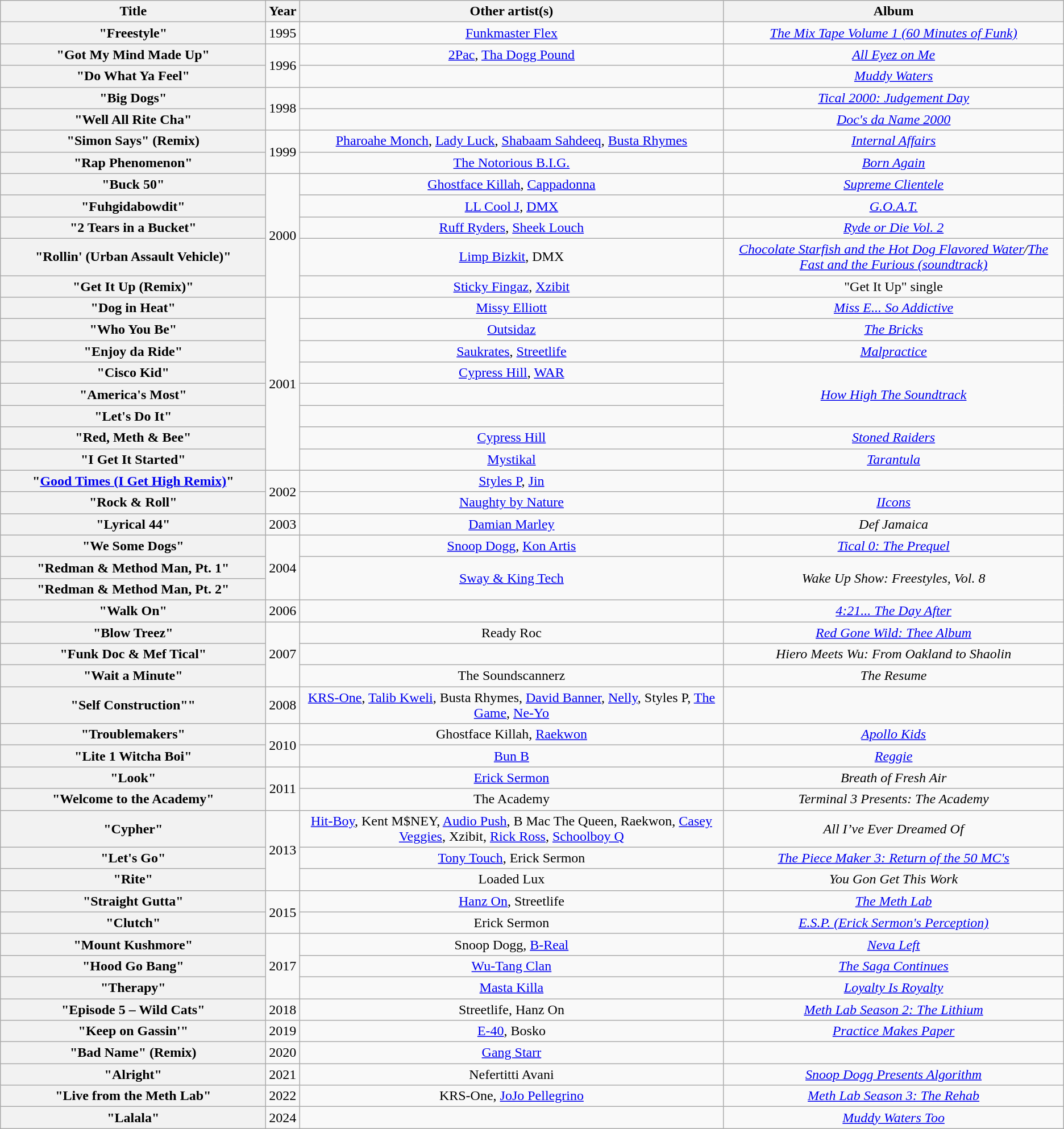<table class="wikitable plainrowheaders" style="text-align:center;" border="1">
<tr>
<th scope="col" style="width:19em;">Title</th>
<th scope="col">Year</th>
<th scope="col">Other artist(s)</th>
<th scope="col">Album</th>
</tr>
<tr>
<th scope="row">"Freestyle"</th>
<td>1995</td>
<td><a href='#'>Funkmaster Flex</a></td>
<td><em><a href='#'>The Mix Tape Volume 1 (60 Minutes of Funk)</a></em></td>
</tr>
<tr>
<th scope="row">"Got My Mind Made Up"</th>
<td rowspan="2">1996</td>
<td><a href='#'>2Pac</a>, <a href='#'>Tha Dogg Pound</a></td>
<td><em><a href='#'>All Eyez on Me</a></em></td>
</tr>
<tr>
<th scope="row">"Do What Ya Feel"</th>
<td></td>
<td><em><a href='#'>Muddy Waters</a></em></td>
</tr>
<tr>
<th scope="row">"Big Dogs"</th>
<td rowspan="2">1998</td>
<td></td>
<td><em><a href='#'>Tical 2000: Judgement Day</a></em></td>
</tr>
<tr>
<th scope="row">"Well All Rite Cha"</th>
<td></td>
<td><em><a href='#'>Doc's da Name 2000</a></em></td>
</tr>
<tr>
<th scope="row">"Simon Says" (Remix)</th>
<td rowspan="2">1999</td>
<td><a href='#'>Pharoahe Monch</a>, <a href='#'>Lady Luck</a>, <a href='#'>Shabaam Sahdeeq</a>, <a href='#'>Busta Rhymes</a></td>
<td><em><a href='#'>Internal Affairs</a></em></td>
</tr>
<tr>
<th scope="row">"Rap Phenomenon"</th>
<td><a href='#'>The Notorious B.I.G.</a></td>
<td><em><a href='#'>Born Again</a></em></td>
</tr>
<tr>
<th scope="row">"Buck 50"</th>
<td rowspan="5">2000</td>
<td><a href='#'>Ghostface Killah</a>, <a href='#'>Cappadonna</a></td>
<td><em><a href='#'>Supreme Clientele</a></em></td>
</tr>
<tr>
<th scope="row">"Fuhgidabowdit"</th>
<td><a href='#'>LL Cool J</a>, <a href='#'>DMX</a></td>
<td><em><a href='#'>G.O.A.T.</a></em></td>
</tr>
<tr>
<th scope="row">"2 Tears in a Bucket"</th>
<td><a href='#'>Ruff Ryders</a>, <a href='#'>Sheek Louch</a></td>
<td><em><a href='#'>Ryde or Die Vol. 2</a></em></td>
</tr>
<tr>
<th scope="row">"Rollin' (Urban Assault Vehicle)"</th>
<td><a href='#'>Limp Bizkit</a>, DMX</td>
<td><em><a href='#'>Chocolate Starfish and the Hot Dog Flavored Water</a>/<a href='#'>The Fast and the Furious (soundtrack)</a></em></td>
</tr>
<tr>
<th scope="row">"Get It Up (Remix)"</th>
<td><a href='#'>Sticky Fingaz</a>, <a href='#'>Xzibit</a></td>
<td>"Get It Up" single</td>
</tr>
<tr>
<th scope="row">"Dog in Heat"</th>
<td rowspan="8">2001</td>
<td><a href='#'>Missy Elliott</a></td>
<td><em><a href='#'>Miss E... So Addictive</a></em></td>
</tr>
<tr>
<th scope="row">"Who You Be"</th>
<td><a href='#'>Outsidaz</a></td>
<td><em><a href='#'>The Bricks</a></em></td>
</tr>
<tr>
<th scope="row">"Enjoy da Ride"</th>
<td><a href='#'>Saukrates</a>, <a href='#'>Streetlife</a></td>
<td><em><a href='#'>Malpractice</a></em></td>
</tr>
<tr>
<th scope="row">"Cisco Kid"</th>
<td><a href='#'>Cypress Hill</a>, <a href='#'>WAR</a></td>
<td rowspan="3"><em><a href='#'>How High The Soundtrack</a></em></td>
</tr>
<tr>
<th scope="row">"America's Most"</th>
<td></td>
</tr>
<tr>
<th scope="row">"Let's Do It"</th>
<td></td>
</tr>
<tr>
<th scope="row">"Red, Meth & Bee"</th>
<td><a href='#'>Cypress Hill</a></td>
<td><em><a href='#'>Stoned Raiders</a></em></td>
</tr>
<tr>
<th scope="row">"I Get It Started"</th>
<td><a href='#'>Mystikal</a></td>
<td><em><a href='#'>Tarantula</a></em></td>
</tr>
<tr>
<th scope="row">"<a href='#'>Good Times (I Get High Remix)</a>"</th>
<td rowspan="2">2002</td>
<td><a href='#'>Styles P</a>, <a href='#'>Jin</a></td>
<td></td>
</tr>
<tr>
<th scope="row">"Rock & Roll"</th>
<td><a href='#'>Naughty by Nature</a></td>
<td><em><a href='#'>IIcons</a></em></td>
</tr>
<tr>
<th scope="row">"Lyrical 44"</th>
<td>2003</td>
<td><a href='#'>Damian Marley</a></td>
<td><em>Def Jamaica</em></td>
</tr>
<tr>
<th scope="row">"We Some Dogs"</th>
<td rowspan="3">2004</td>
<td><a href='#'>Snoop Dogg</a>, <a href='#'>Kon Artis</a></td>
<td><em><a href='#'>Tical 0: The Prequel</a></em></td>
</tr>
<tr>
<th scope="row">"Redman & Method Man, Pt. 1"</th>
<td rowspan="2"><a href='#'>Sway & King Tech</a></td>
<td rowspan="2"><em>Wake Up Show: Freestyles, Vol. 8</em></td>
</tr>
<tr>
<th scope="row">"Redman & Method Man, Pt. 2"</th>
</tr>
<tr>
<th scope="row">"Walk On"</th>
<td rowspan="1">2006</td>
<td></td>
<td><em><a href='#'>4:21... The Day After</a></em></td>
</tr>
<tr>
<th scope="row">"Blow Treez"</th>
<td rowspan="3">2007</td>
<td>Ready Roc</td>
<td><em><a href='#'>Red Gone Wild: Thee Album</a></em></td>
</tr>
<tr>
<th scope="row">"Funk Doc & Mef Tical"</th>
<td></td>
<td><em>Hiero Meets Wu: From Oakland to Shaolin</em></td>
</tr>
<tr>
<th scope="row">"Wait a Minute"</th>
<td>The Soundscannerz</td>
<td><em>The Resume</em></td>
</tr>
<tr>
<th scope="row">"Self Construction""</th>
<td rowspan="1">2008</td>
<td><a href='#'>KRS-One</a>, <a href='#'>Talib Kweli</a>, Busta Rhymes, <a href='#'>David Banner</a>, <a href='#'>Nelly</a>, Styles P, <a href='#'>The Game</a>, <a href='#'>Ne-Yo</a></td>
<td></td>
</tr>
<tr>
<th scope="row">"Troublemakers"</th>
<td rowspan="2">2010</td>
<td>Ghostface Killah, <a href='#'>Raekwon</a></td>
<td><em><a href='#'>Apollo Kids</a></em></td>
</tr>
<tr>
<th scope="row">"Lite 1 Witcha Boi"</th>
<td><a href='#'>Bun B</a></td>
<td><em><a href='#'>Reggie</a></em></td>
</tr>
<tr>
<th scope="row">"Look"</th>
<td rowspan="2">2011</td>
<td><a href='#'>Erick Sermon</a></td>
<td><em>Breath of Fresh Air</em></td>
</tr>
<tr>
<th scope="row">"Welcome to the Academy"</th>
<td>The Academy</td>
<td><em>Terminal 3 Presents: The Academy</em></td>
</tr>
<tr>
<th scope="row">"Cypher"</th>
<td rowspan="3">2013</td>
<td><a href='#'>Hit-Boy</a>, Kent M$NEY, <a href='#'>Audio Push</a>, B Mac The Queen, Raekwon, <a href='#'>Casey Veggies</a>, Xzibit, <a href='#'>Rick Ross</a>, <a href='#'>Schoolboy Q</a></td>
<td><em>All I’ve Ever Dreamed Of</em></td>
</tr>
<tr>
<th scope="row">"Let's Go"</th>
<td><a href='#'>Tony Touch</a>, Erick Sermon</td>
<td><em><a href='#'>The Piece Maker 3: Return of the 50 MC's</a></em></td>
</tr>
<tr>
<th scope="row">"Rite"</th>
<td>Loaded Lux</td>
<td><em>You Gon Get This Work</em></td>
</tr>
<tr>
<th scope="row">"Straight Gutta"</th>
<td rowspan="2">2015</td>
<td><a href='#'>Hanz On</a>, Streetlife</td>
<td><em><a href='#'>The Meth Lab</a></em></td>
</tr>
<tr>
<th scope="row">"Clutch"</th>
<td>Erick Sermon</td>
<td><em><a href='#'>E.S.P. (Erick Sermon's Perception)</a></em></td>
</tr>
<tr>
<th scope="row">"Mount Kushmore"</th>
<td rowspan="3">2017</td>
<td>Snoop Dogg, <a href='#'>B-Real</a></td>
<td><em><a href='#'>Neva Left</a></em></td>
</tr>
<tr>
<th scope="row">"Hood Go Bang"</th>
<td><a href='#'>Wu-Tang Clan</a></td>
<td><em><a href='#'>The Saga Continues</a></em></td>
</tr>
<tr>
<th scope="row">"Therapy"</th>
<td><a href='#'>Masta Killa</a></td>
<td><em><a href='#'>Loyalty Is Royalty</a></em></td>
</tr>
<tr>
<th scope="row">"Episode 5 – Wild Cats"</th>
<td>2018</td>
<td>Streetlife, Hanz On</td>
<td><em><a href='#'>Meth Lab Season 2: The Lithium</a></em></td>
</tr>
<tr>
<th scope="row">"Keep on Gassin'"</th>
<td rowspan="1">2019</td>
<td><a href='#'>E-40</a>, Bosko</td>
<td><em><a href='#'>Practice Makes Paper</a></em></td>
</tr>
<tr>
<th scope="row">"Bad Name" (Remix)</th>
<td rowspan="1">2020</td>
<td><a href='#'>Gang Starr</a></td>
<td></td>
</tr>
<tr>
<th scope="row">"Alright"</th>
<td>2021</td>
<td>Nefertitti Avani</td>
<td><em><a href='#'>Snoop Dogg Presents Algorithm</a></em></td>
</tr>
<tr>
<th scope="row">"Live from the Meth Lab"</th>
<td>2022</td>
<td>KRS-One, <a href='#'>JoJo Pellegrino</a></td>
<td><em><a href='#'>Meth Lab Season 3: The Rehab</a></em></td>
</tr>
<tr>
<th scope="row">"Lalala"</th>
<td>2024</td>
<td></td>
<td><em><a href='#'>Muddy Waters Too</a></em></td>
</tr>
</table>
